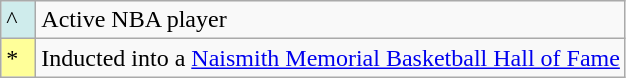<table class="wikitable">
<tr>
<td style="background:#CFECEC; width:1em">^</td>
<td>Active NBA player</td>
</tr>
<tr>
<td style="background:#FFFF99; width:1em">*</td>
<td>Inducted into a <a href='#'>Naismith Memorial Basketball Hall of Fame</a></td>
</tr>
</table>
